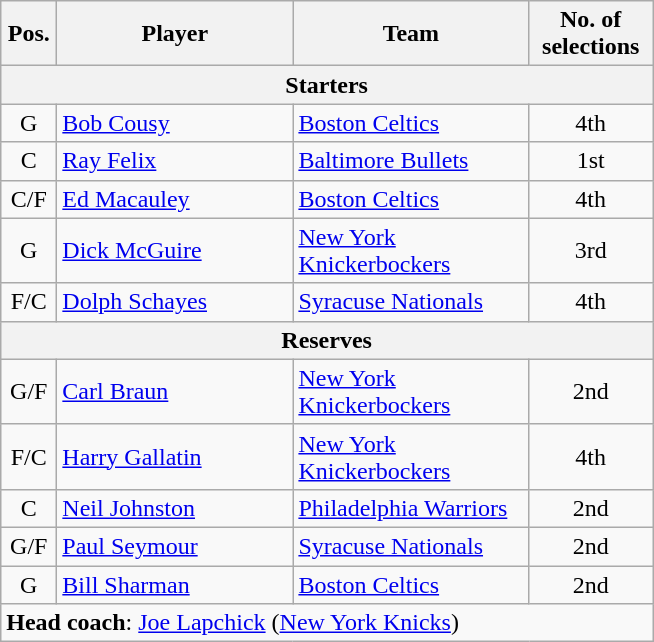<table class="wikitable">
<tr>
<th scope="col" width="30px">Pos.</th>
<th scope="col" width="150px">Player</th>
<th scope="col" width="150px">Team</th>
<th scope="col" width="75px">No. of selections</th>
</tr>
<tr>
<th scope="col" colspan="4">Starters</th>
</tr>
<tr>
<td style="text-align:center">G</td>
<td><a href='#'>Bob Cousy</a></td>
<td><a href='#'>Boston Celtics</a></td>
<td style="text-align:center">4th</td>
</tr>
<tr>
<td style="text-align:center">C</td>
<td><a href='#'>Ray Felix</a></td>
<td><a href='#'>Baltimore Bullets</a></td>
<td style="text-align:center">1st</td>
</tr>
<tr>
<td style="text-align:center">C/F</td>
<td><a href='#'>Ed Macauley</a></td>
<td><a href='#'>Boston Celtics</a></td>
<td style="text-align:center">4th</td>
</tr>
<tr>
<td style="text-align:center">G</td>
<td><a href='#'>Dick McGuire</a></td>
<td><a href='#'>New York Knickerbockers</a></td>
<td style="text-align:center">3rd</td>
</tr>
<tr>
<td style="text-align:center">F/C</td>
<td><a href='#'>Dolph Schayes</a></td>
<td><a href='#'>Syracuse Nationals</a></td>
<td style="text-align:center">4th</td>
</tr>
<tr>
<th scope="col" colspan="4">Reserves</th>
</tr>
<tr>
<td style="text-align:center">G/F</td>
<td><a href='#'>Carl Braun</a></td>
<td><a href='#'>New York Knickerbockers</a></td>
<td style="text-align:center">2nd</td>
</tr>
<tr>
<td style="text-align:center">F/C</td>
<td><a href='#'>Harry Gallatin</a></td>
<td><a href='#'>New York Knickerbockers</a></td>
<td style="text-align:center">4th</td>
</tr>
<tr>
<td style="text-align:center">C</td>
<td><a href='#'>Neil Johnston</a></td>
<td><a href='#'>Philadelphia Warriors</a></td>
<td style="text-align:center">2nd</td>
</tr>
<tr>
<td style="text-align:center">G/F</td>
<td><a href='#'>Paul Seymour</a></td>
<td><a href='#'>Syracuse Nationals</a></td>
<td style="text-align:center">2nd</td>
</tr>
<tr>
<td style="text-align:center">G</td>
<td><a href='#'>Bill Sharman</a></td>
<td><a href='#'>Boston Celtics</a></td>
<td style="text-align:center">2nd</td>
</tr>
<tr>
<td colspan="4"><strong>Head coach</strong>: <a href='#'>Joe Lapchick</a> (<a href='#'>New York Knicks</a>)</td>
</tr>
</table>
